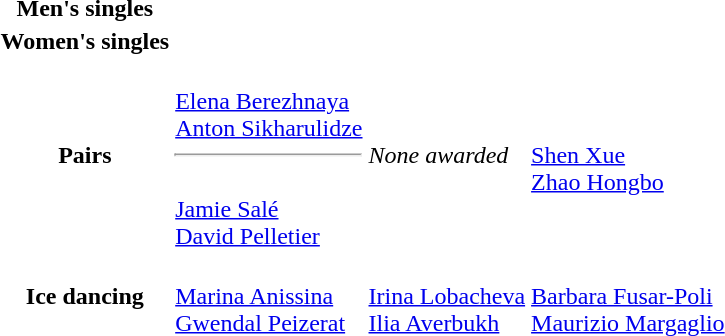<table>
<tr>
<th scope="row">Men's singles<br></th>
<td></td>
<td></td>
<td></td>
</tr>
<tr>
<th scope="row">Women's singles<br></th>
<td></td>
<td></td>
<td></td>
</tr>
<tr>
<th scope="row">Pairs<br></th>
<td> <br><a href='#'>Elena Berezhnaya</a><br><a href='#'>Anton Sikharulidze</a> <br> <hr> <br><a href='#'>Jamie Salé</a><br><a href='#'>David Pelletier</a></td>
<td><em>None awarded</em></td>
<td><br><a href='#'>Shen Xue</a><br><a href='#'>Zhao Hongbo</a></td>
</tr>
<tr>
<th scope="row">Ice dancing<br></th>
<td><br><a href='#'>Marina Anissina</a><br><a href='#'>Gwendal Peizerat</a></td>
<td><br><a href='#'>Irina Lobacheva</a><br><a href='#'>Ilia Averbukh</a></td>
<td><br><a href='#'>Barbara Fusar-Poli</a><br><a href='#'>Maurizio Margaglio</a></td>
</tr>
</table>
